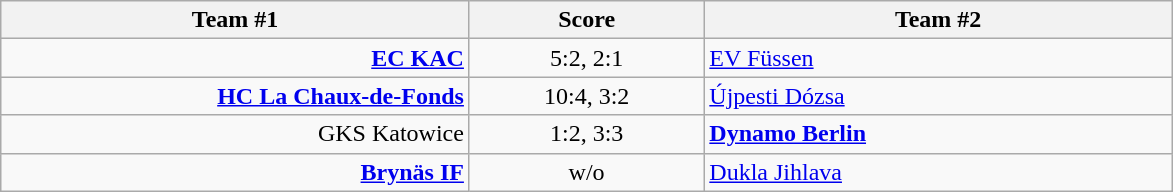<table class="wikitable" style="text-align: center;">
<tr>
<th width=22%>Team #1</th>
<th width=11%>Score</th>
<th width=22%>Team #2</th>
</tr>
<tr>
<td style="text-align: right;"><strong><a href='#'>EC KAC</a></strong> </td>
<td>5:2, 2:1</td>
<td style="text-align: left;"> <a href='#'>EV Füssen</a></td>
</tr>
<tr>
<td style="text-align: right;"><strong><a href='#'>HC La Chaux-de-Fonds</a></strong> </td>
<td>10:4, 3:2</td>
<td style="text-align: left;"> <a href='#'>Újpesti Dózsa</a></td>
</tr>
<tr>
<td style="text-align: right;">GKS Katowice </td>
<td>1:2, 3:3</td>
<td style="text-align: left;"> <strong><a href='#'>Dynamo Berlin</a></strong></td>
</tr>
<tr>
<td style="text-align: right;"><strong><a href='#'>Brynäs IF</a></strong> </td>
<td>w/o</td>
<td style="text-align: left;"> <a href='#'>Dukla Jihlava</a></td>
</tr>
</table>
